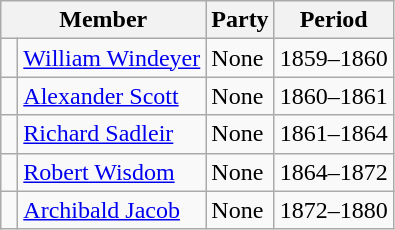<table class="wikitable">
<tr>
<th colspan="2">Member</th>
<th>Party</th>
<th>Period</th>
</tr>
<tr>
<td> </td>
<td><a href='#'>William Windeyer</a></td>
<td>None</td>
<td>1859–1860</td>
</tr>
<tr>
<td> </td>
<td><a href='#'>Alexander Scott</a></td>
<td>None</td>
<td>1860–1861</td>
</tr>
<tr>
<td> </td>
<td><a href='#'>Richard Sadleir</a></td>
<td>None</td>
<td>1861–1864</td>
</tr>
<tr>
<td> </td>
<td><a href='#'>Robert Wisdom</a></td>
<td>None</td>
<td>1864–1872</td>
</tr>
<tr>
<td> </td>
<td><a href='#'>Archibald Jacob</a></td>
<td>None</td>
<td>1872–1880</td>
</tr>
</table>
